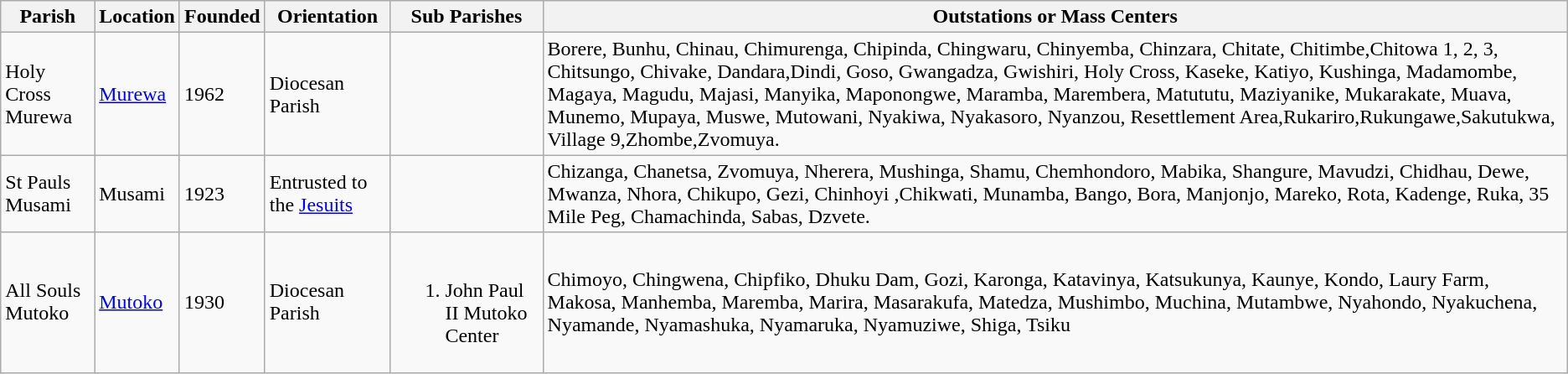<table class="wikitable sortable">
<tr>
<th>Parish</th>
<th>Location</th>
<th>Founded</th>
<th>Orientation</th>
<th>Sub Parishes</th>
<th>Outstations or Mass Centers</th>
</tr>
<tr>
<td>Holy Cross Murewa</td>
<td><a href='#'>Murewa</a></td>
<td>1962</td>
<td>Diocesan Parish</td>
<td></td>
<td>Borere, Bunhu, Chinau, Chimurenga, Chipinda, Chingwaru, Chinyemba, Chinzara, Chitate, Chitimbe,Chitowa 1, 2, 3, Chitsungo, Chivake, Dandara,Dindi, Goso, Gwangadza, Gwishiri, Holy Cross, Kaseke, Katiyo, Kushinga, Madamombe, Magaya, Magudu, Majasi, Manyika, Maponongwe, Maramba, Marembera, Matututu, Maziyanike, Mukarakate, Muava, Munemo, Mupaya, Muswe, Mutowani, Nyakiwa, Nyakasoro, Nyanzou, Resettlement Area,Rukariro,Rukungawe,Sakutukwa, Village 9,Zhombe,Zvomuya.</td>
</tr>
<tr>
<td>St Pauls Musami</td>
<td>Musami</td>
<td>1923</td>
<td>Entrusted to the <a href='#'>Jesuits</a></td>
<td></td>
<td>Chizanga, Chanetsa, Zvomuya, Nherera, Mushinga, Shamu, Chemhondoro, Mabika, Shangure, Mavudzi, Chidhau, Dewe, Mwanza, Nhora, Chikupo, Gezi, Chinhoyi ,Chikwati, Munamba, Bango, Bora, Manjonjo, Mareko, Rota, Kadenge, Ruka, 35 Mile Peg, Chamachinda, Sabas, Dzvete.</td>
</tr>
<tr>
<td>All Souls Mutoko</td>
<td><a href='#'>Mutoko</a></td>
<td>1930</td>
<td>Diocesan Parish</td>
<td><br><ol><li>John Paul II Mutoko Center</li></ol></td>
<td>Chimoyo, Chingwena, Chipfiko, Dhuku Dam, Gozi, Karonga, Katavinya, Katsukunya, Kaunye, Kondo, Laury Farm, Makosa, Manhemba, Maremba, Marira, Masarakufa, Matedza, Mushimbo, Muchina, Mutambwe, Nyahondo, Nyakuchena, Nyamande, Nyamashuka, Nyamaruka, Nyamuziwe, Shiga, Tsiku</td>
</tr>
</table>
